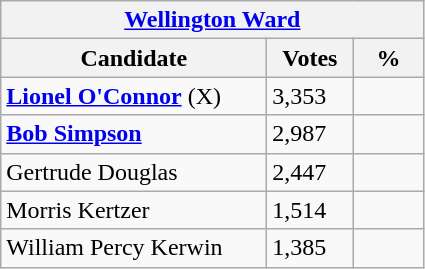<table class="wikitable">
<tr>
<th colspan="3"><a href='#'>Wellington Ward</a></th>
</tr>
<tr>
<th style="width: 170px">Candidate</th>
<th style="width: 50px">Votes</th>
<th style="width: 40px">%</th>
</tr>
<tr>
<td><strong><a href='#'>Lionel O'Connor</a></strong> (X)</td>
<td>3,353</td>
<td></td>
</tr>
<tr>
<td><strong><a href='#'>Bob Simpson</a></strong></td>
<td>2,987</td>
<td></td>
</tr>
<tr>
<td>Gertrude Douglas</td>
<td>2,447</td>
<td></td>
</tr>
<tr>
<td>Morris Kertzer</td>
<td>1,514</td>
<td></td>
</tr>
<tr>
<td>William Percy Kerwin</td>
<td>1,385</td>
</tr>
</table>
